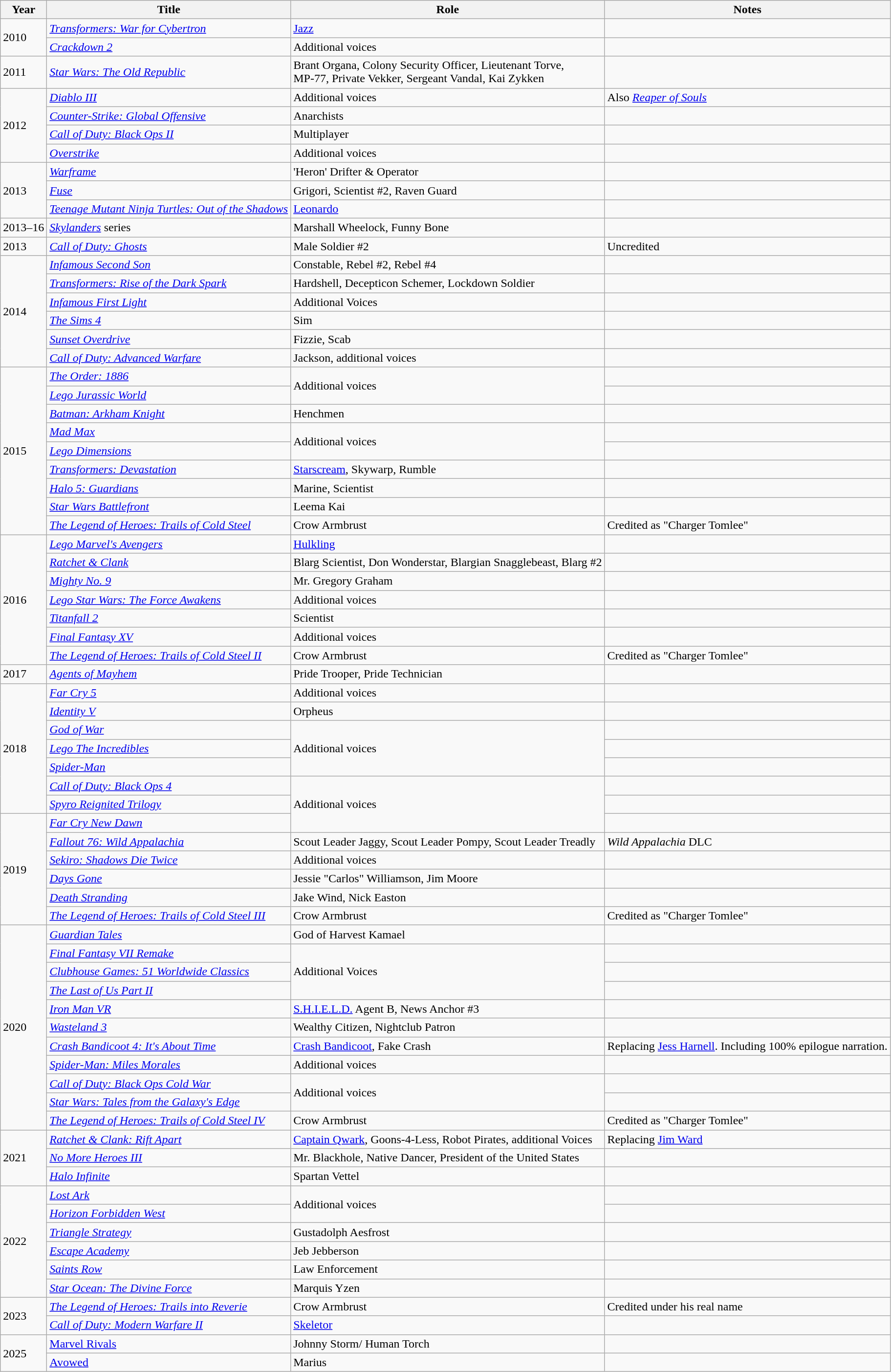<table class="wikitable sortable">
<tr>
<th>Year</th>
<th>Title</th>
<th>Role</th>
<th class="unsortable">Notes</th>
</tr>
<tr>
<td rowspan="2">2010</td>
<td><em><a href='#'>Transformers: War for Cybertron</a></em></td>
<td><a href='#'>Jazz</a></td>
<td></td>
</tr>
<tr>
<td><em><a href='#'>Crackdown 2</a></em></td>
<td>Additional voices</td>
<td></td>
</tr>
<tr>
<td>2011</td>
<td><em><a href='#'>Star Wars: The Old Republic</a></em></td>
<td>Brant Organa, Colony Security Officer, Lieutenant Torve,<br>MP-77, Private Vekker, Sergeant Vandal, Kai Zykken</td>
<td></td>
</tr>
<tr>
<td rowspan="4">2012</td>
<td><em><a href='#'>Diablo III</a></em></td>
<td>Additional voices</td>
<td>Also <em><a href='#'>Reaper of Souls</a></em></td>
</tr>
<tr>
<td><em><a href='#'>Counter-Strike: Global Offensive</a></em></td>
<td>Anarchists</td>
<td></td>
</tr>
<tr>
<td><em><a href='#'>Call of Duty: Black Ops II</a></em></td>
<td>Multiplayer</td>
<td></td>
</tr>
<tr>
<td><em><a href='#'>Overstrike</a></em></td>
<td>Additional voices</td>
<td></td>
</tr>
<tr>
<td rowspan="3">2013</td>
<td><em><a href='#'>Warframe</a></em></td>
<td>'Heron' Drifter & Operator</td>
<td></td>
</tr>
<tr>
<td><em><a href='#'>Fuse</a></em></td>
<td>Grigori, Scientist #2, Raven Guard</td>
<td></td>
</tr>
<tr>
<td><em><a href='#'>Teenage Mutant Ninja Turtles: Out of the Shadows</a></em></td>
<td><a href='#'>Leonardo</a></td>
<td></td>
</tr>
<tr>
<td>2013–16</td>
<td><em><a href='#'>Skylanders</a></em> series</td>
<td>Marshall Wheelock, Funny Bone</td>
<td></td>
</tr>
<tr>
<td>2013</td>
<td><em><a href='#'>Call of Duty: Ghosts</a></em></td>
<td>Male Soldier #2</td>
<td>Uncredited</td>
</tr>
<tr>
<td rowspan="6">2014</td>
<td><em><a href='#'>Infamous Second Son</a></em></td>
<td>Constable, Rebel #2, Rebel #4</td>
<td></td>
</tr>
<tr>
<td><em><a href='#'>Transformers: Rise of the Dark Spark</a></em></td>
<td>Hardshell, Decepticon Schemer, Lockdown Soldier</td>
<td></td>
</tr>
<tr>
<td><em><a href='#'>Infamous First Light</a></em></td>
<td>Additional Voices</td>
<td></td>
</tr>
<tr>
<td><em><a href='#'>The Sims 4</a></em></td>
<td>Sim</td>
<td></td>
</tr>
<tr>
<td><em><a href='#'>Sunset Overdrive</a></em></td>
<td>Fizzie, Scab</td>
<td></td>
</tr>
<tr>
<td><em><a href='#'>Call of Duty: Advanced Warfare</a></em></td>
<td>Jackson, additional voices</td>
<td></td>
</tr>
<tr>
<td rowspan="9">2015</td>
<td><em><a href='#'>The Order: 1886</a></em></td>
<td rowspan="2">Additional voices</td>
<td></td>
</tr>
<tr>
<td><em><a href='#'>Lego Jurassic World</a></em></td>
<td></td>
</tr>
<tr>
<td><em><a href='#'>Batman: Arkham Knight</a></em></td>
<td>Henchmen</td>
<td></td>
</tr>
<tr>
<td><em><a href='#'>Mad Max</a></em></td>
<td rowspan="2">Additional voices</td>
<td></td>
</tr>
<tr>
<td><em><a href='#'>Lego Dimensions</a></em></td>
<td></td>
</tr>
<tr>
<td><em><a href='#'>Transformers: Devastation</a></em></td>
<td><a href='#'>Starscream</a>, Skywarp, Rumble</td>
<td></td>
</tr>
<tr>
<td><em><a href='#'>Halo 5: Guardians</a></em></td>
<td>Marine, Scientist</td>
<td></td>
</tr>
<tr>
<td><em><a href='#'>Star Wars Battlefront</a></em></td>
<td>Leema Kai</td>
<td></td>
</tr>
<tr>
<td><em><a href='#'>The Legend of Heroes: Trails of Cold Steel</a></em></td>
<td>Crow Armbrust</td>
<td> Credited as "Charger Tomlee"</td>
</tr>
<tr>
<td rowspan="7">2016</td>
<td><em><a href='#'>Lego Marvel's Avengers</a></em></td>
<td><a href='#'>Hulkling</a></td>
<td></td>
</tr>
<tr>
<td><em><a href='#'>Ratchet & Clank</a></em></td>
<td>Blarg Scientist, Don Wonderstar, Blargian Snagglebeast, Blarg #2</td>
<td></td>
</tr>
<tr>
<td><em><a href='#'>Mighty No. 9</a></em></td>
<td>Mr. Gregory Graham</td>
<td></td>
</tr>
<tr>
<td><em><a href='#'>Lego Star Wars: The Force Awakens</a></em></td>
<td>Additional voices</td>
<td></td>
</tr>
<tr>
<td><em><a href='#'>Titanfall 2</a></em></td>
<td>Scientist</td>
<td></td>
</tr>
<tr>
<td><em><a href='#'>Final Fantasy XV</a></em></td>
<td>Additional voices</td>
<td></td>
</tr>
<tr>
<td><em><a href='#'>The Legend of Heroes: Trails of Cold Steel II</a></em></td>
<td>Crow Armbrust</td>
<td>Credited as "Charger Tomlee"</td>
</tr>
<tr>
<td>2017</td>
<td><em><a href='#'>Agents of Mayhem</a></em></td>
<td>Pride Trooper, Pride Technician</td>
<td></td>
</tr>
<tr>
<td rowspan="7">2018</td>
<td><em><a href='#'>Far Cry 5</a></em></td>
<td>Additional voices</td>
<td></td>
</tr>
<tr>
<td><em><a href='#'>Identity V</a></em></td>
<td>Orpheus</td>
<td></td>
</tr>
<tr>
<td><em><a href='#'>God of War</a></em></td>
<td rowspan="3">Additional voices</td>
<td></td>
</tr>
<tr>
<td><em><a href='#'>Lego The Incredibles</a></em></td>
<td></td>
</tr>
<tr>
<td><em><a href='#'>Spider-Man</a></em></td>
<td></td>
</tr>
<tr>
<td><em><a href='#'>Call of Duty: Black Ops 4</a></em></td>
<td rowspan="3">Additional voices</td>
</tr>
<tr>
<td><em><a href='#'>Spyro Reignited Trilogy</a></em></td>
<td></td>
</tr>
<tr>
<td rowspan="6">2019</td>
<td><em><a href='#'>Far Cry New Dawn</a></em></td>
<td></td>
</tr>
<tr>
<td><em><a href='#'>Fallout 76: Wild Appalachia</a></em></td>
<td>Scout Leader Jaggy, Scout Leader Pompy, Scout Leader Treadly</td>
<td><em>Wild Appalachia</em> DLC</td>
</tr>
<tr>
<td><em><a href='#'>Sekiro: Shadows Die Twice</a></em></td>
<td>Additional voices</td>
<td></td>
</tr>
<tr>
<td><em><a href='#'>Days Gone</a></em></td>
<td>Jessie "Carlos" Williamson, Jim Moore</td>
<td></td>
</tr>
<tr>
<td><em><a href='#'>Death Stranding</a></em></td>
<td>Jake Wind, Nick Easton</td>
<td></td>
</tr>
<tr>
<td><em><a href='#'>The Legend of Heroes: Trails of Cold Steel III</a></em></td>
<td>Crow Armbrust</td>
<td>Credited as "Charger Tomlee"</td>
</tr>
<tr>
<td rowspan="11">2020</td>
<td><em><a href='#'>Guardian Tales</a></em></td>
<td>God of Harvest Kamael</td>
<td></td>
</tr>
<tr>
<td><em><a href='#'>Final Fantasy VII Remake</a></em></td>
<td rowspan="3">Additional Voices</td>
<td></td>
</tr>
<tr>
<td><em><a href='#'>Clubhouse Games: 51 Worldwide Classics</a></em></td>
<td></td>
</tr>
<tr>
<td><em><a href='#'>The Last of Us Part II</a></em></td>
<td></td>
</tr>
<tr>
<td><em><a href='#'>Iron Man VR</a></em></td>
<td><a href='#'>S.H.I.E.L.D.</a> Agent B, News Anchor #3</td>
<td></td>
</tr>
<tr>
<td><em><a href='#'>Wasteland 3</a></em></td>
<td>Wealthy Citizen, Nightclub Patron</td>
<td></td>
</tr>
<tr>
<td><em><a href='#'>Crash Bandicoot 4: It's About Time</a></em></td>
<td><a href='#'>Crash Bandicoot</a>, Fake Crash</td>
<td>Replacing <a href='#'>Jess Harnell</a>. Including 100% epilogue narration.</td>
</tr>
<tr>
<td><em><a href='#'>Spider-Man: Miles Morales</a></em></td>
<td>Additional voices</td>
<td></td>
</tr>
<tr>
<td><em><a href='#'>Call of Duty: Black Ops Cold War</a></em></td>
<td rowspan="2">Additional voices</td>
<td></td>
</tr>
<tr>
<td><em><a href='#'>Star Wars: Tales from the Galaxy's Edge</a></em></td>
<td></td>
</tr>
<tr>
<td><em><a href='#'>The Legend of Heroes: Trails of Cold Steel IV</a></em></td>
<td>Crow Armbrust</td>
<td>Credited as "Charger Tomlee"</td>
</tr>
<tr>
<td rowspan="3">2021</td>
<td><em><a href='#'>Ratchet & Clank: Rift Apart</a></em></td>
<td><a href='#'>Captain Qwark</a>, Goons-4-Less, Robot Pirates, additional Voices</td>
<td>Replacing <a href='#'>Jim Ward</a></td>
</tr>
<tr>
<td><em><a href='#'>No More Heroes III</a></em></td>
<td>Mr. Blackhole, Native Dancer, President of the United States</td>
<td></td>
</tr>
<tr>
<td><em><a href='#'>Halo Infinite</a></em></td>
<td>Spartan Vettel</td>
<td></td>
</tr>
<tr>
<td rowspan="6">2022</td>
<td><em><a href='#'>Lost Ark</a></em></td>
<td rowspan="2">Additional voices</td>
<td></td>
</tr>
<tr>
<td><em><a href='#'>Horizon Forbidden West</a></em></td>
<td></td>
</tr>
<tr>
<td><em><a href='#'>Triangle Strategy</a></em></td>
<td>Gustadolph Aesfrost</td>
<td></td>
</tr>
<tr>
<td><em><a href='#'>Escape Academy</a></em></td>
<td>Jeb Jebberson</td>
<td></td>
</tr>
<tr>
<td><em><a href='#'>Saints Row</a></em></td>
<td>Law Enforcement</td>
<td></td>
</tr>
<tr>
<td><em><a href='#'>Star Ocean: The Divine Force</a></em></td>
<td>Marquis Yzen</td>
<td></td>
</tr>
<tr>
<td rowspan="2">2023</td>
<td><em><a href='#'>The Legend of Heroes: Trails into Reverie</a></em></td>
<td>Crow Armbrust</td>
<td>Credited under his real name</td>
</tr>
<tr>
<td><em><a href='#'>Call of Duty: Modern Warfare II</a></td>
<td><a href='#'>Skeletor</a></td>
<td></td>
</tr>
<tr>
<td rowspan="2">2025</td>
<td><a href='#'></em>Marvel Rivals<em></a></td>
<td>Johnny Storm/ Human Torch</td>
<td></td>
</tr>
<tr>
<td></em><a href='#'>Avowed</a><em></td>
<td>Marius</td>
<td></td>
</tr>
</table>
